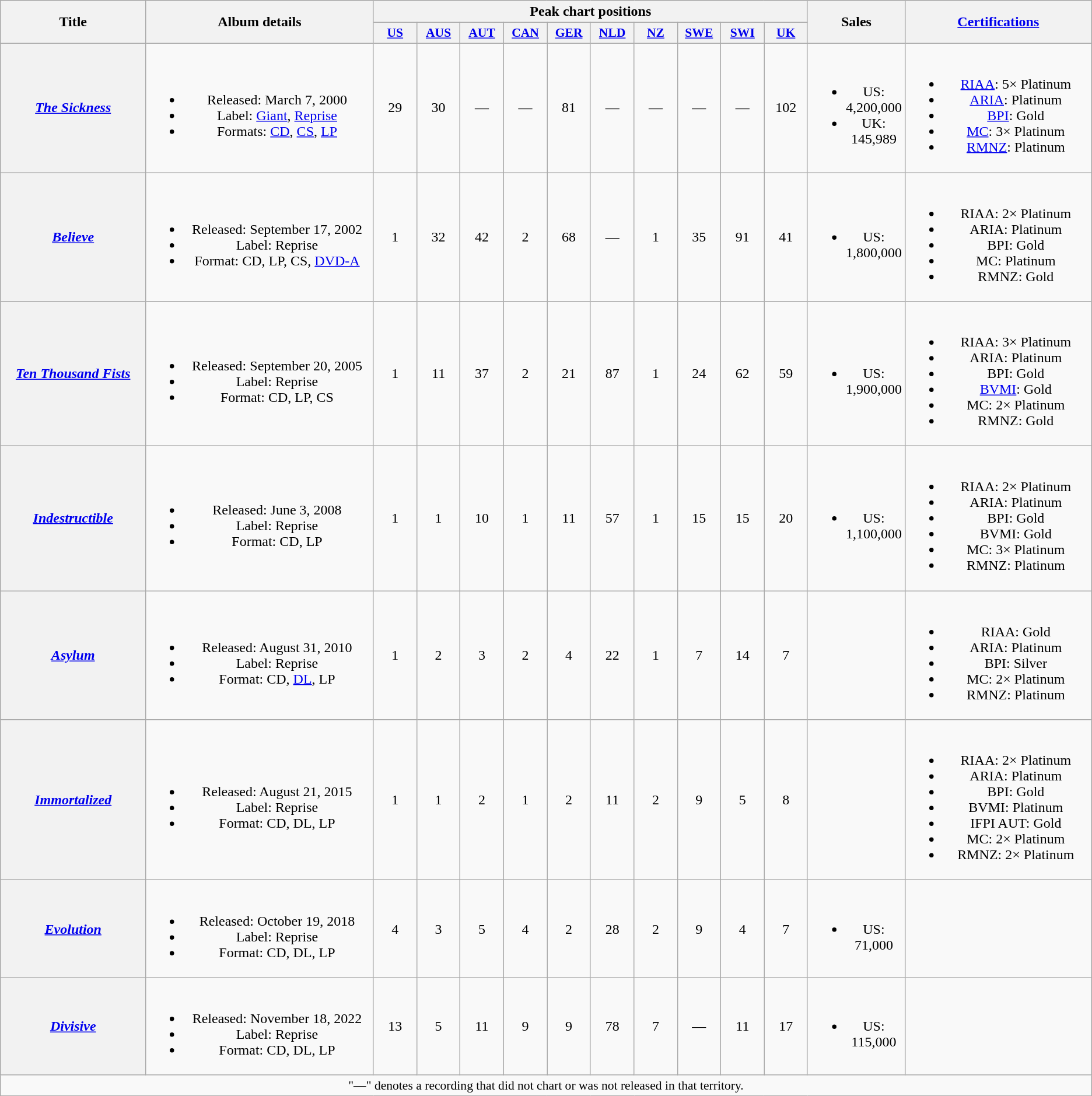<table class="wikitable plainrowheaders" style="text-align:center;">
<tr>
<th scope="col" rowspan="2" style="width:10em;">Title</th>
<th scope="col" rowspan="2" style="width:16em;">Album details</th>
<th scope="col" colspan="10">Peak chart positions</th>
<th scope="col" rowspan="2">Sales</th>
<th scope="col" rowspan="2" style="width:13em;"><a href='#'>Certifications</a></th>
</tr>
<tr>
<th scope="col" style="width:3em;font-size:90%;"><a href='#'>US</a><br></th>
<th scope="col" style="width:3em;font-size:90%;"><a href='#'>AUS</a><br></th>
<th scope="col" style="width:3em;font-size:90%;"><a href='#'>AUT</a><br></th>
<th scope="col" style="width:3em;font-size:90%;"><a href='#'>CAN</a><br></th>
<th scope="col" style="width:3em;font-size:90%;"><a href='#'>GER</a><br></th>
<th scope="col" style="width:3em;font-size:90%;"><a href='#'>NLD</a><br></th>
<th scope="col" style="width:3em;font-size:90%;"><a href='#'>NZ</a><br></th>
<th scope="col" style="width:3em;font-size:90%;"><a href='#'>SWE</a><br></th>
<th scope="col" style="width:3em;font-size:90%;"><a href='#'>SWI</a><br></th>
<th scope="col" style="width:3em;font-size:90%;"><a href='#'>UK</a><br></th>
</tr>
<tr>
<th scope="row"><em><a href='#'>The Sickness</a></em></th>
<td><br><ul><li>Released: March 7, 2000</li><li>Label: <a href='#'>Giant</a>, <a href='#'>Reprise</a></li><li>Formats: <a href='#'>CD</a>, <a href='#'>CS</a>, <a href='#'>LP</a></li></ul></td>
<td>29</td>
<td>30</td>
<td>—</td>
<td>—</td>
<td>81</td>
<td>—</td>
<td>—</td>
<td>—</td>
<td>—</td>
<td>102</td>
<td><br><ul><li>US: 4,200,000</li><li>UK: 145,989</li></ul></td>
<td><br><ul><li><a href='#'>RIAA</a>: 5× Platinum</li><li><a href='#'>ARIA</a>: Platinum</li><li><a href='#'>BPI</a>: Gold</li><li><a href='#'>MC</a>: 3× Platinum</li><li><a href='#'>RMNZ</a>: Platinum</li></ul></td>
</tr>
<tr>
<th scope="row"><em><a href='#'>Believe</a></em></th>
<td><br><ul><li>Released: September 17, 2002</li><li>Label: Reprise</li><li>Format: CD, LP, CS, <a href='#'>DVD-A</a></li></ul></td>
<td>1</td>
<td>32</td>
<td>42</td>
<td>2</td>
<td>68</td>
<td>—</td>
<td>1</td>
<td>35</td>
<td>91</td>
<td>41</td>
<td><br><ul><li>US: 1,800,000</li></ul></td>
<td><br><ul><li>RIAA: 2× Platinum</li><li>ARIA: Platinum</li><li>BPI: Gold</li><li>MC: Platinum</li><li>RMNZ: Gold</li></ul></td>
</tr>
<tr>
<th scope="row"><em><a href='#'>Ten Thousand Fists</a></em></th>
<td><br><ul><li>Released: September 20, 2005</li><li>Label: Reprise</li><li>Format: CD, LP, CS</li></ul></td>
<td>1</td>
<td>11</td>
<td>37</td>
<td>2</td>
<td>21</td>
<td>87</td>
<td>1</td>
<td>24</td>
<td>62</td>
<td>59</td>
<td><br><ul><li>US: 1,900,000</li></ul></td>
<td><br><ul><li>RIAA: 3× Platinum</li><li>ARIA: Platinum</li><li>BPI: Gold</li><li><a href='#'>BVMI</a>: Gold</li><li>MC: 2× Platinum</li><li>RMNZ: Gold</li></ul></td>
</tr>
<tr>
<th scope="row"><em><a href='#'>Indestructible</a></em></th>
<td><br><ul><li>Released: June 3, 2008</li><li>Label: Reprise</li><li>Format: CD, LP</li></ul></td>
<td>1</td>
<td>1</td>
<td>10</td>
<td>1</td>
<td>11</td>
<td>57</td>
<td>1</td>
<td>15</td>
<td>15</td>
<td>20</td>
<td><br><ul><li>US: 1,100,000</li></ul></td>
<td><br><ul><li>RIAA: 2× Platinum</li><li>ARIA: Platinum</li><li>BPI: Gold</li><li>BVMI: Gold</li><li>MC: 3× Platinum</li><li>RMNZ: Platinum</li></ul></td>
</tr>
<tr>
<th scope="row"><em><a href='#'>Asylum</a></em></th>
<td><br><ul><li>Released: August 31, 2010</li><li>Label: Reprise</li><li>Format: CD, <a href='#'>DL</a>, LP</li></ul></td>
<td>1</td>
<td>2</td>
<td>3</td>
<td>2</td>
<td>4</td>
<td>22</td>
<td>1</td>
<td>7</td>
<td>14</td>
<td>7</td>
<td></td>
<td><br><ul><li>RIAA: Gold</li><li>ARIA: Platinum</li><li>BPI: Silver</li><li>MC: 2× Platinum</li><li>RMNZ: Platinum</li></ul></td>
</tr>
<tr>
<th scope="row"><em><a href='#'>Immortalized</a></em></th>
<td><br><ul><li>Released: August 21, 2015</li><li>Label: Reprise</li><li>Format: CD, DL, LP</li></ul></td>
<td>1</td>
<td>1</td>
<td>2</td>
<td>1</td>
<td>2</td>
<td>11</td>
<td>2</td>
<td>9</td>
<td>5</td>
<td>8</td>
<td></td>
<td><br><ul><li>RIAA: 2× Platinum</li><li>ARIA: Platinum</li><li>BPI: Gold</li><li>BVMI: Platinum</li><li>IFPI AUT: Gold</li><li>MC: 2× Platinum</li><li>RMNZ: 2× Platinum</li></ul></td>
</tr>
<tr>
<th scope="row"><em><a href='#'>Evolution</a></em></th>
<td><br><ul><li>Released: October 19, 2018</li><li>Label: Reprise</li><li>Format: CD, DL, LP</li></ul></td>
<td>4</td>
<td>3</td>
<td>5</td>
<td>4</td>
<td>2</td>
<td>28</td>
<td>2</td>
<td>9</td>
<td>4</td>
<td>7</td>
<td><br><ul><li>US: 71,000</li></ul></td>
<td></td>
</tr>
<tr>
<th scope="row"><em><a href='#'>Divisive</a></em></th>
<td><br><ul><li>Released: November 18, 2022</li><li>Label: Reprise</li><li>Format: CD, DL, LP</li></ul></td>
<td>13</td>
<td>5</td>
<td>11</td>
<td>9</td>
<td>9</td>
<td>78</td>
<td>7</td>
<td>—</td>
<td>11</td>
<td>17</td>
<td><br><ul><li>US: 115,000</li></ul></td>
<td></td>
</tr>
<tr>
<td colspan="14" style="font-size:90%">"—" denotes a recording that did not chart or was not released in that territory.</td>
</tr>
</table>
